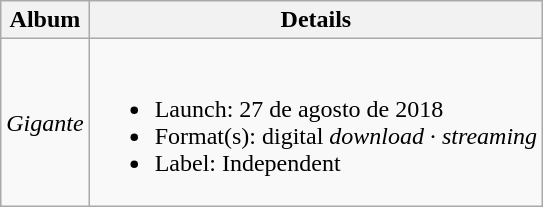<table class="wikitable">
<tr>
<th>Album</th>
<th>Details</th>
</tr>
<tr>
<td><em>Gigante</em></td>
<td><br><ul><li>Launch: 27 de agosto de 2018</li><li>Format(s):  digital <em>download</em> · <em>streaming</em></li><li>Label: Independent</li></ul></td>
</tr>
</table>
